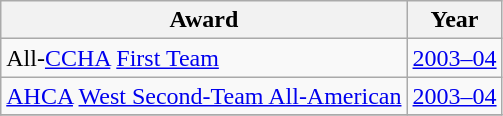<table class="wikitable">
<tr>
<th>Award</th>
<th>Year</th>
</tr>
<tr>
<td>All-<a href='#'>CCHA</a> <a href='#'>First Team</a></td>
<td><a href='#'>2003–04</a></td>
</tr>
<tr>
<td><a href='#'>AHCA</a> <a href='#'>West Second-Team All-American</a></td>
<td><a href='#'>2003–04</a></td>
</tr>
<tr>
</tr>
</table>
